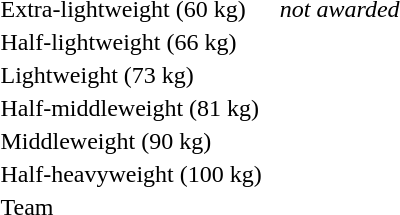<table>
<tr>
<td>Extra-lightweight (60 kg)</td>
<td></td>
<td></td>
<td><em>not awarded</em></td>
</tr>
<tr>
<td>Half-lightweight (66 kg)</td>
<td></td>
<td></td>
<td></td>
</tr>
<tr>
<td rowspan=2>Lightweight (73 kg)</td>
<td rowspan=2></td>
<td rowspan=2></td>
<td></td>
</tr>
<tr>
<td></td>
</tr>
<tr>
<td rowspan=2>Half-middleweight (81 kg)</td>
<td rowspan=2></td>
<td rowspan=2></td>
<td></td>
</tr>
<tr>
<td></td>
</tr>
<tr>
<td rowspan=2>Middleweight (90 kg)</td>
<td rowspan=2></td>
<td rowspan=2></td>
<td></td>
</tr>
<tr>
<td></td>
</tr>
<tr>
<td>Half-heavyweight (100 kg)</td>
<td></td>
<td></td>
<td></td>
</tr>
<tr>
<td rowspan=2>Team</td>
<td rowspan=2></td>
<td rowspan=2></td>
<td></td>
</tr>
<tr>
<td></td>
</tr>
</table>
